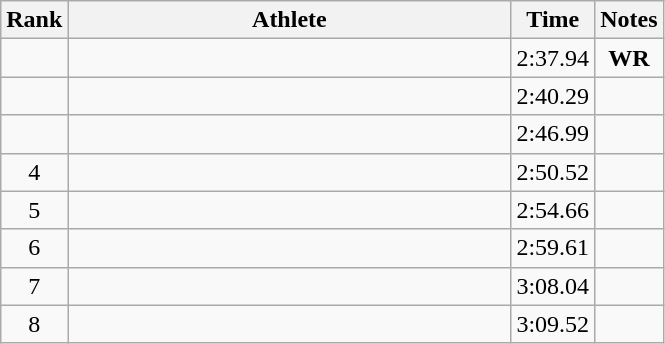<table class=wikitable>
<tr>
<th>Rank</th>
<th style="width:18em">Athlete</th>
<th>Time</th>
<th>Notes</th>
</tr>
<tr align=center>
<td></td>
<td align=left></td>
<td>2:37.94</td>
<td><strong>WR</strong></td>
</tr>
<tr align=center>
<td></td>
<td align=left></td>
<td>2:40.29</td>
<td></td>
</tr>
<tr align=center>
<td></td>
<td align=left></td>
<td>2:46.99</td>
<td></td>
</tr>
<tr align=center>
<td>4</td>
<td align=left></td>
<td>2:50.52</td>
<td></td>
</tr>
<tr align=center>
<td>5</td>
<td align=left></td>
<td>2:54.66</td>
<td></td>
</tr>
<tr align=center>
<td>6</td>
<td align=left></td>
<td>2:59.61</td>
<td></td>
</tr>
<tr align=center>
<td>7</td>
<td align=left></td>
<td>3:08.04</td>
<td></td>
</tr>
<tr align=center>
<td>8</td>
<td align=left></td>
<td>3:09.52</td>
<td></td>
</tr>
</table>
